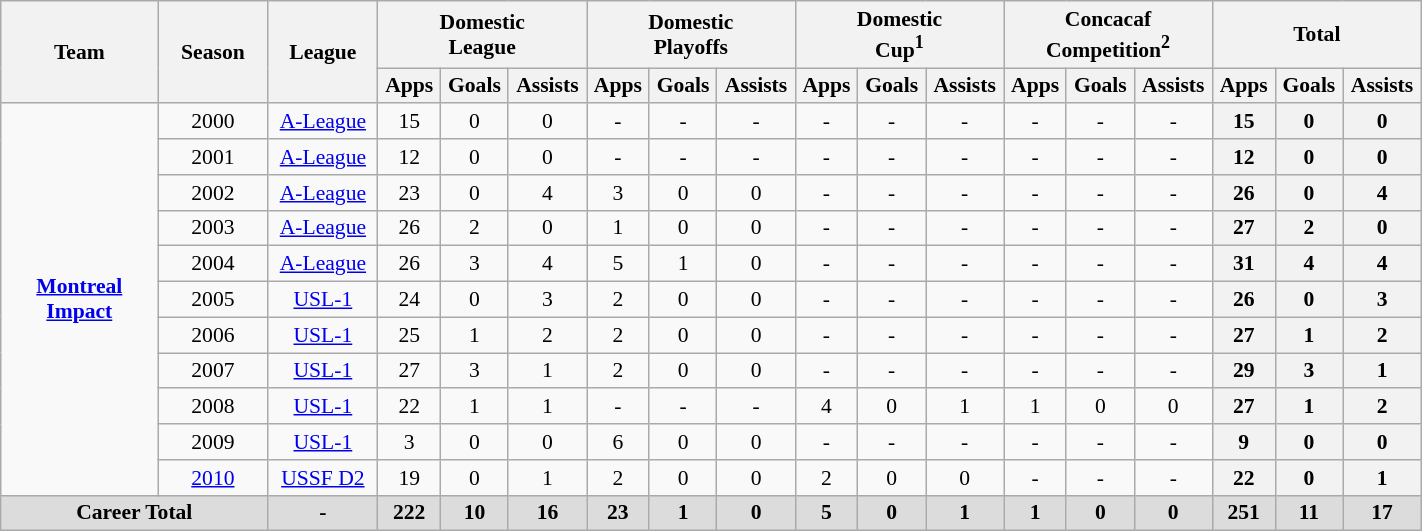<table class="wikitable" style="font-size:90%; width:75%;">
<tr>
<th rowspan="2" style="width:10%;"><strong>Team</strong></th>
<th rowspan="2" style="width:7%;"><strong>Season</strong></th>
<th rowspan="2" style="width:7%;"><strong>League</strong></th>
<th colspan="3" style="width:10%;">Domestic<br>League</th>
<th colspan="3" style="width:10%;">Domestic<br>Playoffs</th>
<th colspan="3" style="width:10%;">Domestic<br>Cup<sup>1</sup></th>
<th colspan="3" style="width:10%;">Concacaf<br>Competition<sup>2</sup></th>
<th colspan="3" style="width:10%;">Total</th>
</tr>
<tr>
<th align=center><strong>Apps</strong></th>
<th align=center><strong>Goals</strong></th>
<th align=center><strong>Assists</strong></th>
<th align=center><strong>Apps</strong></th>
<th align=center><strong>Goals</strong></th>
<th align=center><strong>Assists</strong></th>
<th align=center><strong>Apps</strong></th>
<th align=center><strong>Goals</strong></th>
<th align=center><strong>Assists</strong></th>
<th align=center><strong>Apps</strong></th>
<th align=center><strong>Goals</strong></th>
<th align=center><strong>Assists</strong></th>
<th align=center><strong>Apps</strong></th>
<th align=center><strong>Goals</strong></th>
<th align=center><strong>Assists</strong></th>
</tr>
<tr>
<td rowspan="11" style="text-align:center;"><strong><a href='#'>Montreal Impact</a></strong></td>
<td align=center>2000</td>
<td align=center><a href='#'>A-League</a></td>
<td align=center>15</td>
<td align=center>0</td>
<td align=center>0</td>
<td align=center>-</td>
<td align=center>-</td>
<td align=center>-</td>
<td align=center>-</td>
<td align=center>-</td>
<td align=center>-</td>
<td align=center>-</td>
<td align=center>-</td>
<td align=center>-</td>
<th align=center><strong>15</strong></th>
<th align=center><strong>0</strong></th>
<th align=center><strong>0</strong></th>
</tr>
<tr>
<td align=center>2001</td>
<td align=center><a href='#'>A-League</a></td>
<td align=center>12</td>
<td align=center>0</td>
<td align=center>0</td>
<td align=center>-</td>
<td align=center>-</td>
<td align=center>-</td>
<td align=center>-</td>
<td align=center>-</td>
<td align=center>-</td>
<td align=center>-</td>
<td align=center>-</td>
<td align=center>-</td>
<th align=center><strong>12</strong></th>
<th align=center><strong>0</strong></th>
<th align=center><strong>0</strong></th>
</tr>
<tr>
<td align=center>2002</td>
<td align=center><a href='#'>A-League</a></td>
<td align=center>23</td>
<td align=center>0</td>
<td align=center>4</td>
<td align=center>3</td>
<td align=center>0</td>
<td align=center>0</td>
<td align=center>-</td>
<td align=center>-</td>
<td align=center>-</td>
<td align=center>-</td>
<td align=center>-</td>
<td align=center>-</td>
<th align=center><strong>26</strong></th>
<th align=center><strong>0</strong></th>
<th align=center><strong>4</strong></th>
</tr>
<tr>
<td align=center>2003</td>
<td align=center><a href='#'>A-League</a></td>
<td align=center>26</td>
<td align=center>2</td>
<td align=center>0</td>
<td align=center>1</td>
<td align=center>0</td>
<td align=center>0</td>
<td align=center>-</td>
<td align=center>-</td>
<td align=center>-</td>
<td align=center>-</td>
<td align=center>-</td>
<td align=center>-</td>
<th align=center><strong>27</strong></th>
<th align=center><strong>2</strong></th>
<th align=center><strong>0</strong></th>
</tr>
<tr>
<td align=center>2004</td>
<td align=center><a href='#'>A-League</a></td>
<td align=center>26</td>
<td align=center>3</td>
<td align=center>4</td>
<td align=center>5</td>
<td align=center>1</td>
<td align=center>0</td>
<td align=center>-</td>
<td align=center>-</td>
<td align=center>-</td>
<td align=center>-</td>
<td align=center>-</td>
<td align=center>-</td>
<th align=center><strong>31</strong></th>
<th align=center><strong>4</strong></th>
<th align=center><strong>4</strong></th>
</tr>
<tr>
<td align=center>2005</td>
<td align=center><a href='#'>USL-1</a></td>
<td align=center>24</td>
<td align=center>0</td>
<td align=center>3</td>
<td align=center>2</td>
<td align=center>0</td>
<td align=center>0</td>
<td align=center>-</td>
<td align=center>-</td>
<td align=center>-</td>
<td align=center>-</td>
<td align=center>-</td>
<td align=center>-</td>
<th align=center><strong>26</strong></th>
<th align=center><strong>0</strong></th>
<th align=center><strong>3</strong></th>
</tr>
<tr>
<td align=center>2006</td>
<td align=center><a href='#'>USL-1</a></td>
<td align=center>25</td>
<td align=center>1</td>
<td align=center>2</td>
<td align=center>2</td>
<td align=center>0</td>
<td align=center>0</td>
<td align=center>-</td>
<td align=center>-</td>
<td align=center>-</td>
<td align=center>-</td>
<td align=center>-</td>
<td align=center>-</td>
<th align=center><strong>27</strong></th>
<th align=center><strong>1</strong></th>
<th align=center><strong>2</strong></th>
</tr>
<tr>
<td align=center>2007</td>
<td align=center><a href='#'>USL-1</a></td>
<td align=center>27</td>
<td align=center>3</td>
<td align=center>1</td>
<td align=center>2</td>
<td align=center>0</td>
<td align=center>0</td>
<td align=center>-</td>
<td align=center>-</td>
<td align=center>-</td>
<td align=center>-</td>
<td align=center>-</td>
<td align=center>-</td>
<th align=center><strong>29</strong></th>
<th align=center><strong>3</strong></th>
<th align=center><strong>1</strong></th>
</tr>
<tr>
<td align=center>2008</td>
<td align=center><a href='#'>USL-1</a></td>
<td align=center>22</td>
<td align=center>1</td>
<td align=center>1</td>
<td align=center>-</td>
<td align=center>-</td>
<td align=center>-</td>
<td align=center>4</td>
<td align=center>0</td>
<td align=center>1</td>
<td align=center>1</td>
<td align=center>0</td>
<td align=center>0</td>
<th align=center><strong>27</strong></th>
<th align=center><strong>1</strong></th>
<th align=center><strong>2</strong></th>
</tr>
<tr>
<td align=center>2009</td>
<td align=center><a href='#'>USL-1</a></td>
<td align=center>3</td>
<td align=center>0</td>
<td align=center>0</td>
<td align=center>6</td>
<td align=center>0</td>
<td align=center>0</td>
<td align=center>-</td>
<td align=center>-</td>
<td align=center>-</td>
<td align=center>-</td>
<td align=center>-</td>
<td align=center>-</td>
<th align=center><strong>9</strong></th>
<th align=center><strong>0</strong></th>
<th align=center><strong>0</strong></th>
</tr>
<tr>
<td align=center><a href='#'>2010</a></td>
<td align=center><a href='#'>USSF D2</a></td>
<td align=center>19</td>
<td align=center>0</td>
<td align=center>1</td>
<td align=center>2</td>
<td align=center>0</td>
<td align=center>0</td>
<td align=center>2</td>
<td align=center>0</td>
<td align=center>0</td>
<td align=center>-</td>
<td align=center>-</td>
<td align=center>-</td>
<th align=center><strong>22</strong></th>
<th align=center><strong>0</strong></th>
<th align=center><strong>1</strong></th>
</tr>
<tr>
<th style="background: #DCDCDC" colspan="2"><strong>Career Total</strong></th>
<th style="background:#dcdcdc; text-align:center;"><strong>-</strong></th>
<th style="background:#dcdcdc; text-align:center;"><strong>222</strong></th>
<th style="background:#dcdcdc; text-align:center;"><strong>10</strong></th>
<th style="background:#dcdcdc; text-align:center;"><strong>16</strong></th>
<th style="background:#dcdcdc; text-align:center;"><strong>23</strong></th>
<th style="background:#dcdcdc; text-align:center;"><strong>1</strong></th>
<th style="background:#dcdcdc; text-align:center;"><strong>0</strong></th>
<th style="background:#dcdcdc; text-align:center;"><strong>5</strong></th>
<th style="background:#dcdcdc; text-align:center;"><strong>0</strong></th>
<th style="background:#dcdcdc; text-align:center;"><strong>1</strong></th>
<th style="background:#dcdcdc; text-align:center;"><strong>1</strong></th>
<th style="background:#dcdcdc; text-align:center;"><strong>0</strong></th>
<th style="background:#dcdcdc; text-align:center;"><strong>0</strong></th>
<th style="background:#dcdcdc; text-align:center;"><strong>251</strong></th>
<th style="background:#dcdcdc; text-align:center;"><strong>11</strong></th>
<th style="background:#dcdcdc; text-align:center;"><strong>17</strong></th>
</tr>
</table>
